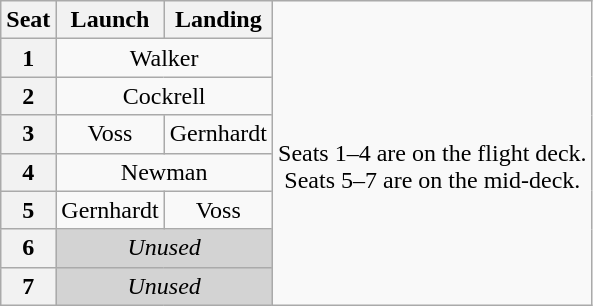<table class="wikitable" style="text-align:center">
<tr>
<th>Seat</th>
<th>Launch</th>
<th>Landing</th>
<td rowspan=8><br>Seats 1–4 are on the flight deck.<br>Seats 5–7 are on the mid-deck.</td>
</tr>
<tr>
<th>1</th>
<td colspan=2>Walker</td>
</tr>
<tr>
<th>2</th>
<td colspan=2>Cockrell</td>
</tr>
<tr>
<th>3</th>
<td>Voss</td>
<td>Gernhardt</td>
</tr>
<tr>
<th>4</th>
<td colspan=2>Newman</td>
</tr>
<tr>
<th>5</th>
<td>Gernhardt</td>
<td>Voss</td>
</tr>
<tr>
<th>6</th>
<td colspan=2 style="background-color:lightgray"><em>Unused</em></td>
</tr>
<tr>
<th>7</th>
<td colspan=2 style="background-color:lightgray"><em>Unused</em></td>
</tr>
</table>
